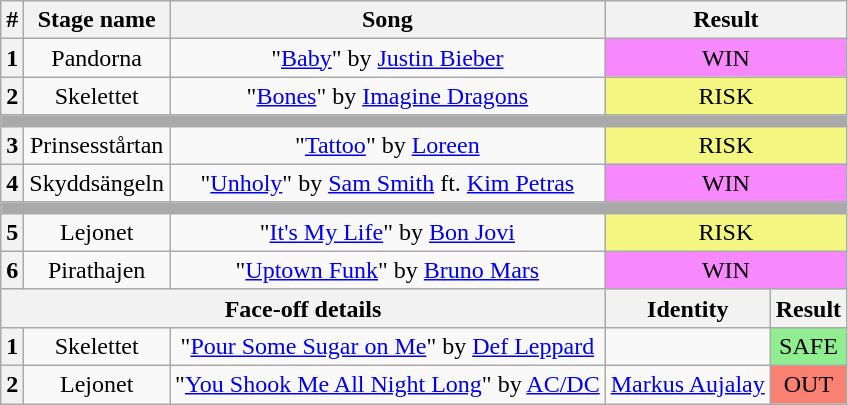<table class="wikitable plainrowheaders" style="text-align: center;">
<tr>
<th>#</th>
<th>Stage name</th>
<th>Song</th>
<th colspan=2>Result</th>
</tr>
<tr>
<th>1</th>
<td>Pandorna</td>
<td>"<a href='#'>Baby</a>" by <a href='#'>Justin Bieber</a></td>
<td colspan=2 bgcolor="#F888FD">WIN</td>
</tr>
<tr>
<th>2</th>
<td>Skelettet</td>
<td>"<a href='#'>Bones</a>" by <a href='#'>Imagine Dragons</a></td>
<td colspan=2 bgcolor="#F3F781">RISK</td>
</tr>
<tr>
<td colspan="5" style="background:darkgray"></td>
</tr>
<tr>
<th>3</th>
<td>Prinsesstårtan</td>
<td>"<a href='#'>Tattoo</a>" by <a href='#'>Loreen</a></td>
<td colspan=2 bgcolor="#F3F781">RISK</td>
</tr>
<tr>
<th>4</th>
<td>Skyddsängeln</td>
<td>"<a href='#'>Unholy</a>" by <a href='#'>Sam Smith</a> ft. <a href='#'>Kim Petras</a></td>
<td colspan=2 bgcolor="#F888FD">WIN</td>
</tr>
<tr>
<td colspan="5" style="background:darkgray"></td>
</tr>
<tr>
<th>5</th>
<td>Lejonet</td>
<td>"<a href='#'>It's My Life</a>" by <a href='#'>Bon Jovi</a></td>
<td colspan=2 bgcolor="#F3F781">RISK</td>
</tr>
<tr>
<th>6</th>
<td>Pirathajen</td>
<td>"<a href='#'>Uptown Funk</a>" by <a href='#'>Bruno Mars</a></td>
<td colspan=2 bgcolor="#F888FD">WIN</td>
</tr>
<tr>
<th colspan="3">Face-off details</th>
<th>Identity</th>
<th>Result</th>
</tr>
<tr>
<th>1</th>
<td>Skelettet</td>
<td>"<a href='#'>Pour Some Sugar on Me</a>" by <a href='#'>Def Leppard</a></td>
<td></td>
<td bgcolor=lightgreen>SAFE</td>
</tr>
<tr>
<th>2</th>
<td>Lejonet</td>
<td>"<a href='#'>You Shook Me All Night Long</a>" by <a href='#'>AC/DC</a></td>
<td><a href='#'>Markus Aujalay</a></td>
<td bgcolor=salmon>OUT</td>
</tr>
</table>
